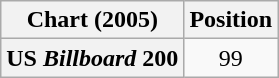<table class="wikitable plainrowheaders">
<tr>
<th>Chart (2005)</th>
<th>Position</th>
</tr>
<tr>
<th scope="row">US <em>Billboard</em> 200</th>
<td style="text-align:center;">99</td>
</tr>
</table>
